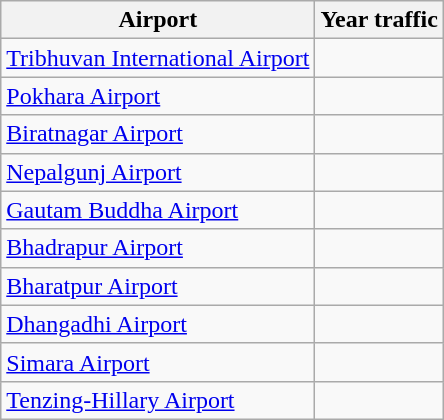<table class="wikitable sortable">
<tr>
<th>Airport</th>
<th>Year traffic</th>
</tr>
<tr>
<td><a href='#'>Tribhuvan International Airport</a></td>
<td></td>
</tr>
<tr>
<td><a href='#'>Pokhara Airport</a></td>
<td></td>
</tr>
<tr>
<td><a href='#'>Biratnagar Airport</a></td>
<td></td>
</tr>
<tr>
<td><a href='#'>Nepalgunj Airport</a></td>
<td></td>
</tr>
<tr>
<td><a href='#'>Gautam Buddha Airport</a></td>
<td></td>
</tr>
<tr>
<td><a href='#'>Bhadrapur Airport</a></td>
<td></td>
</tr>
<tr>
<td><a href='#'>Bharatpur Airport</a></td>
<td></td>
</tr>
<tr>
<td><a href='#'>Dhangadhi Airport</a></td>
<td></td>
</tr>
<tr>
<td><a href='#'>Simara Airport</a></td>
<td></td>
</tr>
<tr>
<td><a href='#'>Tenzing-Hillary Airport</a></td>
<td></td>
</tr>
</table>
